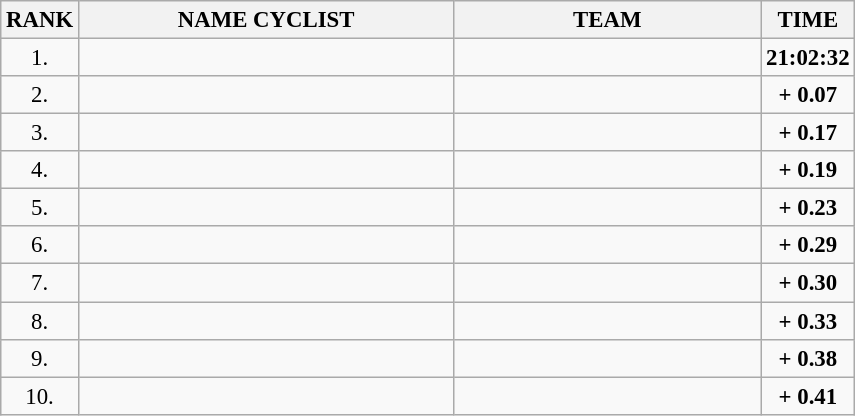<table class="wikitable" style="font-size:95%;">
<tr>
<th>RANK</th>
<th align="left" style="width: 16em">NAME CYCLIST</th>
<th align="left" style="width: 13em">TEAM</th>
<th>TIME</th>
</tr>
<tr>
<td align="center">1.</td>
<td></td>
<td></td>
<td align="center"><strong>21:02:32</strong></td>
</tr>
<tr>
<td align="center">2.</td>
<td></td>
<td></td>
<td align="center"><strong>+ 0.07</strong></td>
</tr>
<tr>
<td align="center">3.</td>
<td></td>
<td></td>
<td align="center"><strong>+ 0.17</strong></td>
</tr>
<tr>
<td align="center">4.</td>
<td></td>
<td></td>
<td align="center"><strong>+ 0.19</strong></td>
</tr>
<tr>
<td align="center">5.</td>
<td></td>
<td></td>
<td align="center"><strong>+ 0.23</strong></td>
</tr>
<tr>
<td align="center">6.</td>
<td></td>
<td></td>
<td align="center"><strong>+ 0.29</strong></td>
</tr>
<tr>
<td align="center">7.</td>
<td></td>
<td></td>
<td align="center"><strong>+ 0.30</strong></td>
</tr>
<tr>
<td align="center">8.</td>
<td></td>
<td></td>
<td align="center"><strong>+ 0.33</strong></td>
</tr>
<tr>
<td align="center">9.</td>
<td></td>
<td></td>
<td align="center"><strong>+ 0.38</strong></td>
</tr>
<tr>
<td align="center">10.</td>
<td></td>
<td></td>
<td align="center"><strong>+ 0.41</strong></td>
</tr>
</table>
